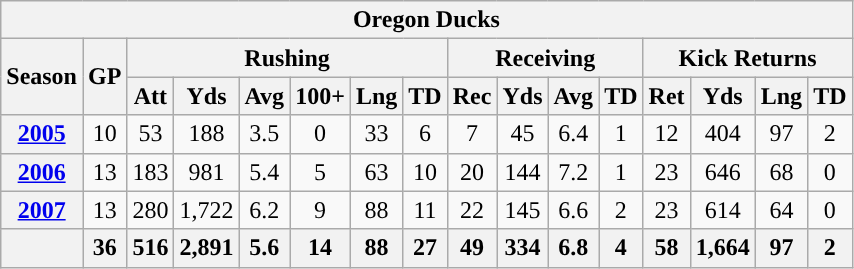<table class=wikitable style="text-align:center;">
<tr>
<th colspan="16">Oregon Ducks</th>
</tr>
<tr>
<th rowspan="2">Season</th>
<th rowspan="2">GP</th>
<th colspan="6">Rushing</th>
<th colspan="4">Receiving</th>
<th colspan="4">Kick Returns</th>
</tr>
<tr>
<th>Att</th>
<th>Yds</th>
<th>Avg</th>
<th>100+</th>
<th>Lng</th>
<th>TD</th>
<th>Rec</th>
<th>Yds</th>
<th>Avg</th>
<th>TD</th>
<th>Ret</th>
<th>Yds</th>
<th>Lng</th>
<th>TD</th>
</tr>
<tr>
<th><a href='#'>2005</a></th>
<td>10</td>
<td>53</td>
<td>188</td>
<td>3.5</td>
<td>0</td>
<td>33</td>
<td>6</td>
<td>7</td>
<td>45</td>
<td>6.4</td>
<td>1</td>
<td>12</td>
<td>404</td>
<td>97</td>
<td>2</td>
</tr>
<tr>
<th><a href='#'>2006</a></th>
<td>13</td>
<td>183</td>
<td>981</td>
<td>5.4</td>
<td>5</td>
<td>63</td>
<td>10</td>
<td>20</td>
<td>144</td>
<td>7.2</td>
<td>1</td>
<td>23</td>
<td>646</td>
<td>68</td>
<td>0</td>
</tr>
<tr>
<th><a href='#'>2007</a></th>
<td>13</td>
<td>280</td>
<td>1,722</td>
<td>6.2</td>
<td>9</td>
<td>88</td>
<td>11</td>
<td>22</td>
<td>145</td>
<td>6.6</td>
<td>2</td>
<td>23</td>
<td>614</td>
<td>64</td>
<td>0</td>
</tr>
<tr>
<th></th>
<th>36</th>
<th>516</th>
<th>2,891</th>
<th>5.6</th>
<th>14</th>
<th>88</th>
<th>27</th>
<th>49</th>
<th>334</th>
<th>6.8</th>
<th>4</th>
<th>58</th>
<th>1,664</th>
<th>97</th>
<th>2</th>
</tr>
</table>
